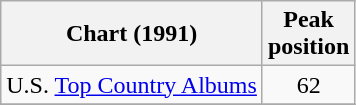<table class="wikitable">
<tr>
<th>Chart (1991)</th>
<th>Peak<br>position</th>
</tr>
<tr>
<td>U.S. <a href='#'>Top Country Albums</a></td>
<td align="center">62</td>
</tr>
<tr>
</tr>
</table>
